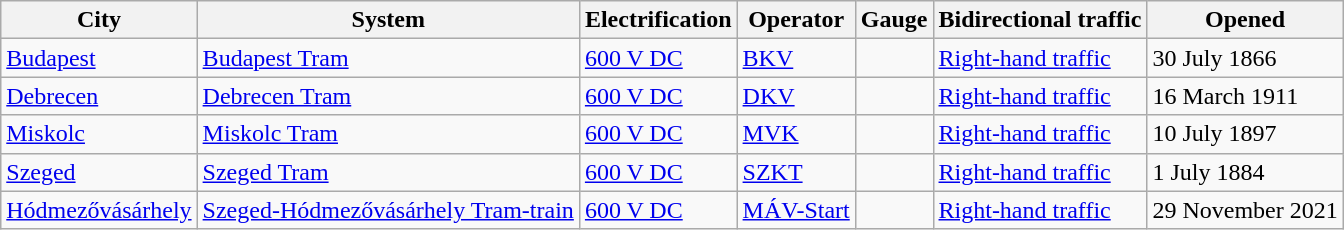<table class="wikitable">
<tr>
<th>City</th>
<th>System</th>
<th>Electrification</th>
<th>Operator</th>
<th>Gauge</th>
<th>Bidirectional traffic</th>
<th>Opened</th>
</tr>
<tr>
<td><a href='#'>Budapest</a></td>
<td><a href='#'>Budapest Tram</a></td>
<td><a href='#'>600 V DC</a></td>
<td><a href='#'>BKV</a></td>
<td></td>
<td><a href='#'>Right-hand traffic</a></td>
<td>30 July 1866</td>
</tr>
<tr>
<td><a href='#'>Debrecen</a></td>
<td><a href='#'>Debrecen Tram</a></td>
<td><a href='#'>600 V DC</a></td>
<td><a href='#'>DKV</a></td>
<td></td>
<td><a href='#'>Right-hand traffic</a></td>
<td>16 March 1911</td>
</tr>
<tr>
<td><a href='#'>Miskolc</a></td>
<td><a href='#'>Miskolc Tram</a></td>
<td><a href='#'>600 V DC</a></td>
<td><a href='#'>MVK</a></td>
<td></td>
<td><a href='#'>Right-hand traffic</a></td>
<td>10 July 1897</td>
</tr>
<tr>
<td><a href='#'>Szeged</a></td>
<td><a href='#'>Szeged Tram</a></td>
<td><a href='#'>600 V DC</a></td>
<td><a href='#'>SZKT</a></td>
<td></td>
<td><a href='#'>Right-hand traffic</a></td>
<td>1 July 1884</td>
</tr>
<tr>
<td><a href='#'>Hódmezővásárhely</a></td>
<td><a href='#'>Szeged-Hódmezővásárhely Tram-train</a></td>
<td><a href='#'>600 V DC</a></td>
<td><a href='#'>MÁV-Start</a></td>
<td></td>
<td><a href='#'>Right-hand traffic</a></td>
<td>29 November 2021</td>
</tr>
</table>
